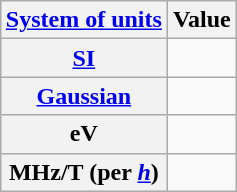<table class="wikitable" align="right" style="text-align:center">
<tr>
<th><a href='#'>System of units</a></th>
<th>Value</th>
</tr>
<tr>
<th><a href='#'>SI</a></th>
<td></td>
</tr>
<tr>
<th><a href='#'>Gaussian</a></th>
<td></td>
</tr>
<tr>
<th>eV</th>
<td></td>
</tr>
<tr>
<th>MHz/T (per <em><a href='#'>h</a></em>)</th>
<td></td>
</tr>
</table>
